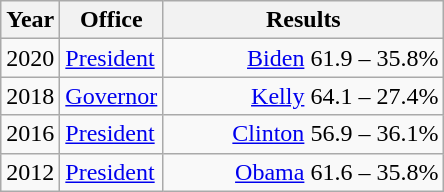<table class=wikitable>
<tr>
<th width="30">Year</th>
<th width="60">Office</th>
<th width="180">Results</th>
</tr>
<tr>
<td>2020</td>
<td><a href='#'>President</a></td>
<td align="right" ><a href='#'>Biden</a> 61.9 – 35.8%</td>
</tr>
<tr>
<td>2018</td>
<td><a href='#'>Governor</a></td>
<td align="right" ><a href='#'>Kelly</a> 64.1 – 27.4%</td>
</tr>
<tr>
<td>2016</td>
<td><a href='#'>President</a></td>
<td align="right" ><a href='#'>Clinton</a> 56.9 – 36.1%</td>
</tr>
<tr>
<td>2012</td>
<td><a href='#'>President</a></td>
<td align="right" ><a href='#'>Obama</a> 61.6 – 35.8%</td>
</tr>
</table>
